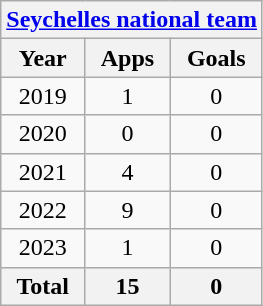<table class="wikitable" style="text-align:center">
<tr>
<th colspan=3><a href='#'>Seychelles national team</a></th>
</tr>
<tr>
<th>Year</th>
<th>Apps</th>
<th>Goals</th>
</tr>
<tr>
<td>2019</td>
<td>1</td>
<td>0</td>
</tr>
<tr>
<td>2020</td>
<td>0</td>
<td>0</td>
</tr>
<tr>
<td>2021</td>
<td>4</td>
<td>0</td>
</tr>
<tr>
<td>2022</td>
<td>9</td>
<td>0</td>
</tr>
<tr>
<td>2023</td>
<td>1</td>
<td>0</td>
</tr>
<tr>
<th>Total</th>
<th>15</th>
<th>0</th>
</tr>
</table>
